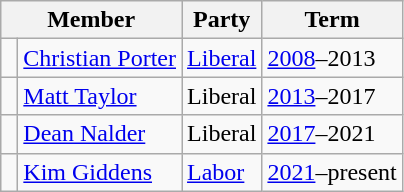<table class="wikitable">
<tr>
<th colspan="2">Member</th>
<th>Party</th>
<th>Term</th>
</tr>
<tr>
<td> </td>
<td><a href='#'>Christian Porter</a></td>
<td><a href='#'>Liberal</a></td>
<td><a href='#'>2008</a>–2013</td>
</tr>
<tr>
<td> </td>
<td><a href='#'>Matt Taylor</a></td>
<td>Liberal</td>
<td><a href='#'>2013</a>–2017</td>
</tr>
<tr>
<td> </td>
<td><a href='#'>Dean Nalder</a></td>
<td>Liberal</td>
<td><a href='#'>2017</a>–2021</td>
</tr>
<tr>
<td> </td>
<td><a href='#'>Kim Giddens</a></td>
<td><a href='#'>Labor</a></td>
<td><a href='#'>2021</a>–present</td>
</tr>
</table>
